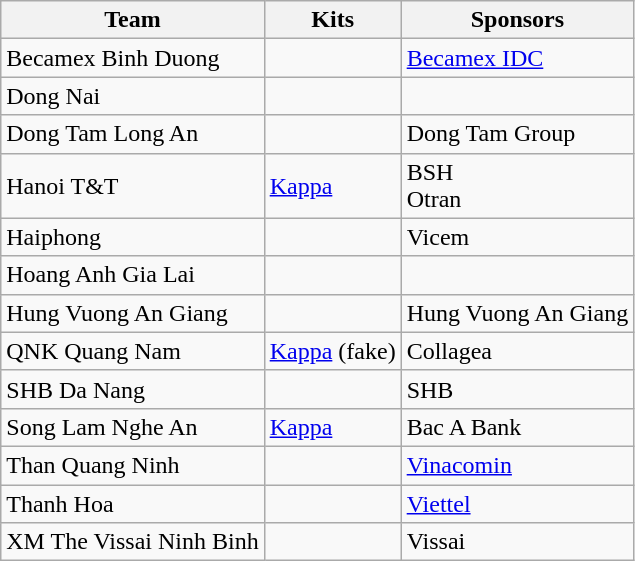<table class="wikitable">
<tr>
<th>Team</th>
<th>Kits</th>
<th>Sponsors</th>
</tr>
<tr>
<td>Becamex Binh Duong</td>
<td></td>
<td><a href='#'>Becamex IDC</a></td>
</tr>
<tr>
<td>Dong Nai</td>
<td></td>
<td></td>
</tr>
<tr>
<td>Dong Tam Long An</td>
<td></td>
<td>Dong Tam Group</td>
</tr>
<tr>
<td>Hanoi T&T</td>
<td><a href='#'>Kappa</a></td>
<td>BSH<br> Otran</td>
</tr>
<tr>
<td>Haiphong</td>
<td></td>
<td>Vicem</td>
</tr>
<tr>
<td>Hoang Anh Gia Lai</td>
<td></td>
<td></td>
</tr>
<tr>
<td>Hung Vuong An Giang</td>
<td></td>
<td>Hung Vuong An Giang</td>
</tr>
<tr>
<td>QNK Quang Nam</td>
<td><a href='#'>Kappa</a> (fake)</td>
<td>Collagea</td>
</tr>
<tr>
<td>SHB Da Nang</td>
<td></td>
<td>SHB</td>
</tr>
<tr>
<td>Song Lam Nghe An</td>
<td><a href='#'>Kappa</a></td>
<td>Bac A Bank</td>
</tr>
<tr>
<td>Than Quang Ninh</td>
<td></td>
<td><a href='#'>Vinacomin</a></td>
</tr>
<tr>
<td>Thanh Hoa</td>
<td></td>
<td><a href='#'>Viettel</a></td>
</tr>
<tr>
<td>XM The Vissai Ninh Binh</td>
<td></td>
<td>Vissai</td>
</tr>
</table>
